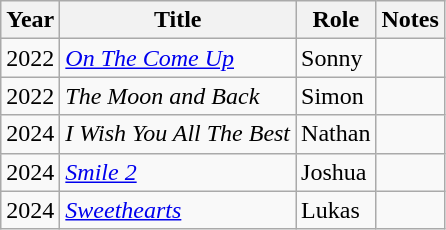<table class="wikitable sortable">
<tr>
<th>Year</th>
<th>Title</th>
<th>Role</th>
<th class="unsortable">Notes</th>
</tr>
<tr>
<td>2022</td>
<td><em><a href='#'>On The Come Up</a></em></td>
<td>Sonny</td>
<td></td>
</tr>
<tr>
<td>2022</td>
<td><em>The Moon and Back</em></td>
<td>Simon</td>
<td></td>
</tr>
<tr>
<td>2024</td>
<td><em>I Wish You All The Best</em></td>
<td>Nathan</td>
<td></td>
</tr>
<tr>
<td>2024</td>
<td><em><a href='#'>Smile 2</a></em></td>
<td>Joshua</td>
<td></td>
</tr>
<tr>
<td>2024</td>
<td><em><a href='#'>Sweethearts</a></em></td>
<td>Lukas</td>
<td></td>
</tr>
</table>
